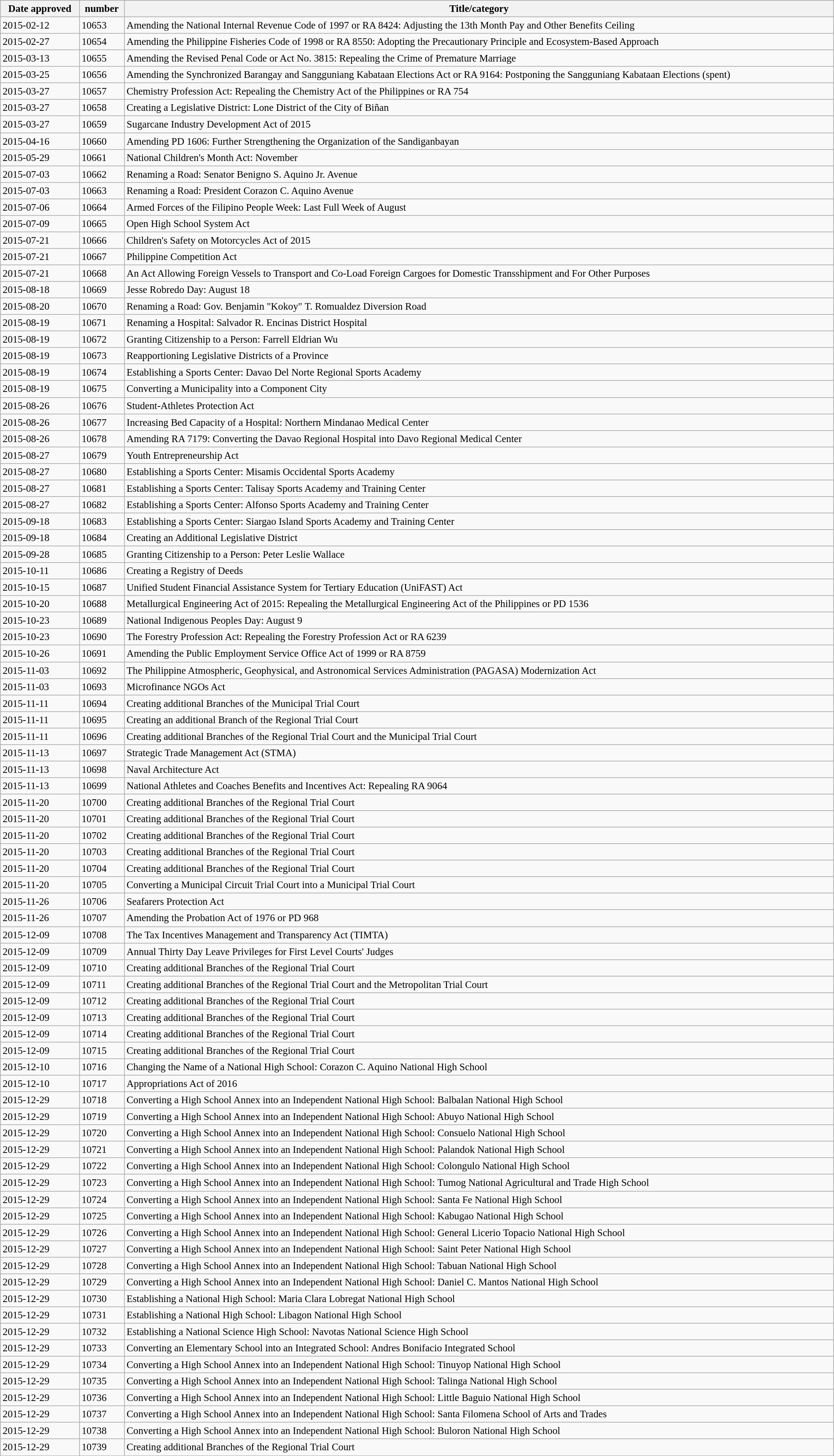<table class="wikitable sortable collapsible collapsed plainrowheaders" style="width: 100%; font-size: 95%">
<tr>
<th scope="col" data-sort-type="isoDate">Date approved</th>
<th scope="col"> number</th>
<th scope="col">Title/category</th>
</tr>
<tr>
<td>2015-02-12</td>
<td>10653</td>
<td>Amending the National Internal Revenue Code of 1997 or RA 8424: Adjusting the 13th Month Pay and Other Benefits Ceiling</td>
</tr>
<tr>
<td>2015-02-27</td>
<td>10654</td>
<td>Amending the Philippine Fisheries Code of 1998 or RA 8550: Adopting the Precautionary Principle and Ecosystem-Based Approach</td>
</tr>
<tr>
<td>2015-03-13</td>
<td>10655</td>
<td>Amending the Revised Penal Code or Act No. 3815: Repealing the Crime of Premature Marriage</td>
</tr>
<tr>
<td>2015-03-25</td>
<td>10656</td>
<td>Amending the Synchronized Barangay and Sangguniang Kabataan Elections Act or RA 9164: Postponing the Sangguniang Kabataan Elections (spent)</td>
</tr>
<tr>
<td>2015-03-27</td>
<td>10657</td>
<td>Chemistry Profession Act: Repealing the Chemistry Act of the Philippines or RA 754</td>
</tr>
<tr>
<td>2015-03-27</td>
<td>10658</td>
<td>Creating a Legislative District: Lone District of the City of Biñan</td>
</tr>
<tr>
<td>2015-03-27</td>
<td>10659</td>
<td>Sugarcane Industry Development Act of 2015</td>
</tr>
<tr>
<td>2015-04-16</td>
<td>10660</td>
<td>Amending PD 1606: Further Strengthening the Organization of the Sandiganbayan</td>
</tr>
<tr>
<td>2015-05-29</td>
<td>10661</td>
<td>National Children's Month Act: November</td>
</tr>
<tr>
<td>2015-07-03</td>
<td>10662</td>
<td>Renaming a Road: Senator Benigno S. Aquino Jr. Avenue</td>
</tr>
<tr>
<td>2015-07-03</td>
<td>10663</td>
<td>Renaming a Road: President Corazon C. Aquino Avenue</td>
</tr>
<tr>
<td>2015-07-06</td>
<td>10664</td>
<td>Armed Forces of the Filipino People Week: Last Full Week of August</td>
</tr>
<tr>
<td>2015-07-09</td>
<td>10665</td>
<td>Open High School System Act</td>
</tr>
<tr>
<td>2015-07-21</td>
<td>10666</td>
<td>Children's Safety on Motorcycles Act of 2015</td>
</tr>
<tr>
<td>2015-07-21</td>
<td>10667</td>
<td>Philippine Competition Act</td>
</tr>
<tr>
<td>2015-07-21</td>
<td>10668</td>
<td>An Act Allowing Foreign Vessels to Transport and Co-Load Foreign Cargoes for Domestic Transshipment and For Other Purposes</td>
</tr>
<tr>
<td>2015-08-18</td>
<td>10669</td>
<td>Jesse Robredo Day: August 18</td>
</tr>
<tr>
<td>2015-08-20</td>
<td>10670</td>
<td>Renaming a Road: Gov. Benjamin "Kokoy" T. Romualdez Diversion Road</td>
</tr>
<tr>
<td>2015-08-19</td>
<td>10671</td>
<td>Renaming a Hospital: Salvador R. Encinas District Hospital</td>
</tr>
<tr>
<td>2015-08-19</td>
<td>10672</td>
<td>Granting Citizenship to a Person: Farrell Eldrian Wu</td>
</tr>
<tr>
<td>2015-08-19</td>
<td>10673</td>
<td>Reapportioning Legislative Districts of a Province</td>
</tr>
<tr>
<td>2015-08-19</td>
<td>10674</td>
<td>Establishing a Sports Center: Davao Del Norte Regional Sports Academy</td>
</tr>
<tr>
<td>2015-08-19</td>
<td>10675</td>
<td>Converting a Municipality into a Component City</td>
</tr>
<tr>
<td>2015-08-26</td>
<td>10676</td>
<td>Student-Athletes Protection Act</td>
</tr>
<tr>
<td>2015-08-26</td>
<td>10677</td>
<td>Increasing Bed Capacity of a Hospital: Northern Mindanao Medical Center</td>
</tr>
<tr>
<td>2015-08-26</td>
<td>10678</td>
<td>Amending RA 7179: Converting the Davao Regional Hospital into Davo Regional Medical Center</td>
</tr>
<tr>
<td>2015-08-27</td>
<td>10679</td>
<td>Youth Entrepreneurship Act</td>
</tr>
<tr>
<td>2015-08-27</td>
<td>10680</td>
<td>Establishing a Sports Center: Misamis Occidental Sports Academy</td>
</tr>
<tr>
<td>2015-08-27</td>
<td>10681</td>
<td>Establishing a Sports Center:  Talisay Sports Academy and Training Center</td>
</tr>
<tr>
<td>2015-08-27</td>
<td>10682</td>
<td>Establishing a Sports Center:  Alfonso Sports Academy and Training Center</td>
</tr>
<tr>
<td>2015-09-18</td>
<td>10683</td>
<td>Establishing a Sports Center:  Siargao Island Sports Academy and Training Center</td>
</tr>
<tr>
<td>2015-09-18</td>
<td>10684</td>
<td>Creating an Additional Legislative District</td>
</tr>
<tr>
<td>2015-09-28</td>
<td>10685</td>
<td>Granting Citizenship to a Person: Peter Leslie Wallace</td>
</tr>
<tr>
<td>2015-10-11</td>
<td>10686</td>
<td>Creating a Registry of Deeds</td>
</tr>
<tr>
<td>2015-10-15</td>
<td>10687</td>
<td>Unified Student Financial Assistance System for Tertiary Education (UniFAST) Act</td>
</tr>
<tr>
<td>2015-10-20</td>
<td>10688</td>
<td>Metallurgical Engineering Act of 2015: Repealing the Metallurgical Engineering Act of the Philippines or PD 1536</td>
</tr>
<tr>
<td>2015-10-23</td>
<td>10689</td>
<td>National Indigenous Peoples Day: August 9</td>
</tr>
<tr>
<td>2015-10-23</td>
<td>10690</td>
<td>The Forestry Profession Act: Repealing the Forestry Profession Act or RA 6239</td>
</tr>
<tr>
<td>2015-10-26</td>
<td>10691</td>
<td>Amending the Public Employment Service Office Act of 1999 or RA 8759</td>
</tr>
<tr>
<td>2015-11-03</td>
<td>10692</td>
<td>The Philippine Atmospheric, Geophysical, and Astronomical Services Administration (PAGASA) Modernization Act</td>
</tr>
<tr>
<td>2015-11-03</td>
<td>10693</td>
<td>Microfinance NGOs Act</td>
</tr>
<tr>
<td>2015-11-11</td>
<td>10694</td>
<td>Creating additional Branches of the Municipal Trial Court</td>
</tr>
<tr>
<td>2015-11-11</td>
<td>10695</td>
<td>Creating an additional Branch of the Regional Trial Court</td>
</tr>
<tr>
<td>2015-11-11</td>
<td>10696</td>
<td>Creating additional Branches of the Regional Trial Court and the Municipal Trial Court</td>
</tr>
<tr>
<td>2015-11-13</td>
<td>10697</td>
<td>Strategic Trade Management Act (STMA)</td>
</tr>
<tr>
<td>2015-11-13</td>
<td>10698</td>
<td>Naval Architecture Act</td>
</tr>
<tr>
<td>2015-11-13</td>
<td>10699</td>
<td>National Athletes and Coaches Benefits and Incentives Act: Repealing RA 9064</td>
</tr>
<tr>
<td>2015-11-20</td>
<td>10700</td>
<td>Creating additional Branches of the Regional Trial Court</td>
</tr>
<tr>
<td>2015-11-20</td>
<td>10701</td>
<td>Creating additional Branches of the Regional Trial Court</td>
</tr>
<tr>
<td>2015-11-20</td>
<td>10702</td>
<td>Creating additional Branches of the Regional Trial Court</td>
</tr>
<tr>
<td>2015-11-20</td>
<td>10703</td>
<td>Creating additional Branches of the Regional Trial Court</td>
</tr>
<tr>
<td>2015-11-20</td>
<td>10704</td>
<td>Creating additional Branches of the Regional Trial Court</td>
</tr>
<tr>
<td>2015-11-20</td>
<td>10705</td>
<td>Converting a Municipal Circuit Trial Court into a Municipal Trial Court</td>
</tr>
<tr>
<td>2015-11-26</td>
<td>10706</td>
<td>Seafarers Protection Act</td>
</tr>
<tr>
<td>2015-11-26</td>
<td>10707</td>
<td>Amending the Probation Act of 1976 or PD 968</td>
</tr>
<tr>
<td>2015-12-09</td>
<td>10708</td>
<td>The Tax Incentives Management and Transparency Act (TIMTA)</td>
</tr>
<tr>
<td>2015-12-09</td>
<td>10709</td>
<td>Annual Thirty Day Leave Privileges for First Level Courts' Judges</td>
</tr>
<tr>
<td>2015-12-09</td>
<td>10710</td>
<td>Creating additional Branches of the Regional Trial Court</td>
</tr>
<tr>
<td>2015-12-09</td>
<td>10711</td>
<td>Creating additional Branches of the Regional Trial Court and the Metropolitan Trial Court</td>
</tr>
<tr>
<td>2015-12-09</td>
<td>10712</td>
<td>Creating additional Branches of the Regional Trial Court</td>
</tr>
<tr>
<td>2015-12-09</td>
<td>10713</td>
<td>Creating additional Branches of the Regional Trial Court</td>
</tr>
<tr>
<td>2015-12-09</td>
<td>10714</td>
<td>Creating additional Branches of the Regional Trial Court</td>
</tr>
<tr>
<td>2015-12-09</td>
<td>10715</td>
<td>Creating additional Branches of the Regional Trial Court</td>
</tr>
<tr>
<td>2015-12-10</td>
<td>10716</td>
<td>Changing the Name of a National High School: Corazon C. Aquino National High School</td>
</tr>
<tr>
<td>2015-12-10</td>
<td>10717</td>
<td>Appropriations Act of 2016</td>
</tr>
<tr>
<td>2015-12-29</td>
<td>10718</td>
<td>Converting a High School Annex into an Independent National High School: Balbalan National High School</td>
</tr>
<tr>
<td>2015-12-29</td>
<td>10719</td>
<td>Converting a High School Annex into an Independent National High School: Abuyo National High School</td>
</tr>
<tr>
<td>2015-12-29</td>
<td>10720</td>
<td>Converting a High School Annex into an Independent National High School: Consuelo National High School</td>
</tr>
<tr>
<td>2015-12-29</td>
<td>10721</td>
<td>Converting a High School Annex into an Independent National High School: Palandok National High School</td>
</tr>
<tr>
<td>2015-12-29</td>
<td>10722</td>
<td>Converting a High School Annex into an Independent National High School: Colongulo National High School</td>
</tr>
<tr>
<td>2015-12-29</td>
<td>10723</td>
<td>Converting a High School Annex into an Independent National High School: Tumog National Agricultural and Trade High School</td>
</tr>
<tr>
<td>2015-12-29</td>
<td>10724</td>
<td>Converting a High School Annex into an Independent National High School: Santa Fe National High School</td>
</tr>
<tr>
<td>2015-12-29</td>
<td>10725</td>
<td>Converting a High School Annex into an Independent National High School: Kabugao National High School</td>
</tr>
<tr>
<td>2015-12-29</td>
<td>10726</td>
<td>Converting a High School Annex into an Independent National High School: General Licerio Topacio National High School</td>
</tr>
<tr>
<td>2015-12-29</td>
<td>10727</td>
<td>Converting a High School Annex into an Independent National High School: Saint Peter National High School</td>
</tr>
<tr>
<td>2015-12-29</td>
<td>10728</td>
<td>Converting a High School Annex into an Independent National High School: Tabuan National High School</td>
</tr>
<tr>
<td>2015-12-29</td>
<td>10729</td>
<td>Converting a High School Annex into an Independent National High School: Daniel C. Mantos National High School</td>
</tr>
<tr>
<td>2015-12-29</td>
<td>10730</td>
<td>Establishing a National High School: Maria Clara Lobregat National High School</td>
</tr>
<tr>
<td>2015-12-29</td>
<td>10731</td>
<td>Establishing a National High School: Libagon National High School</td>
</tr>
<tr>
<td>2015-12-29</td>
<td>10732</td>
<td>Establishing a National Science High School: Navotas National Science High School</td>
</tr>
<tr>
<td>2015-12-29</td>
<td>10733</td>
<td>Converting an Elementary School into an Integrated School:  Andres Bonifacio Integrated School</td>
</tr>
<tr>
<td>2015-12-29</td>
<td>10734</td>
<td>Converting a High School Annex into an Independent National High School: Tinuyop National High School</td>
</tr>
<tr>
<td>2015-12-29</td>
<td>10735</td>
<td>Converting a High School Annex into an Independent National High School: Talinga National High School</td>
</tr>
<tr>
<td>2015-12-29</td>
<td>10736</td>
<td>Converting a High School Annex into an Independent National High School: Little Baguio National High School</td>
</tr>
<tr>
<td>2015-12-29</td>
<td>10737</td>
<td>Converting a High School Annex into an Independent National High School: Santa Filomena School of Arts and Trades</td>
</tr>
<tr>
<td>2015-12-29</td>
<td>10738</td>
<td>Converting a High School Annex into an Independent National High School: Buloron National High School</td>
</tr>
<tr>
<td>2015-12-29</td>
<td>10739</td>
<td>Creating additional Branches of the Regional Trial Court</td>
</tr>
</table>
